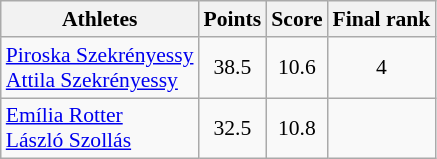<table class="wikitable" border="1" style="font-size:90%">
<tr>
<th>Athletes</th>
<th>Points</th>
<th>Score</th>
<th>Final rank</th>
</tr>
<tr align=center>
<td align=left><a href='#'>Piroska Szekrényessy</a><br><a href='#'>Attila Szekrényessy</a></td>
<td>38.5</td>
<td>10.6</td>
<td>4</td>
</tr>
<tr align=center>
<td align=left><a href='#'>Emília Rotter</a><br><a href='#'>László Szollás</a></td>
<td>32.5</td>
<td>10.8</td>
<td></td>
</tr>
</table>
